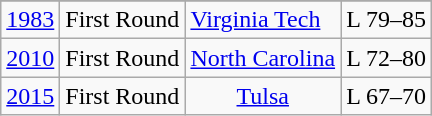<table class="wikitable">
<tr>
</tr>
<tr>
<td><a href='#'>1983</a></td>
<td>First Round</td>
<td><a href='#'>Virginia Tech</a></td>
<td>L 79–85</td>
</tr>
<tr align="center">
<td><a href='#'>2010</a></td>
<td>First Round</td>
<td><a href='#'>North Carolina</a></td>
<td>L 72–80</td>
</tr>
<tr align="center">
<td><a href='#'>2015</a></td>
<td>First Round</td>
<td><a href='#'>Tulsa</a></td>
<td>L 67–70</td>
</tr>
</table>
